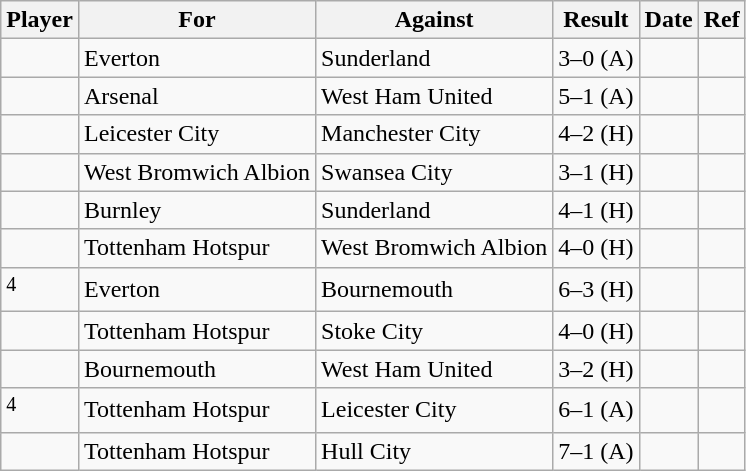<table class="wikitable">
<tr>
<th>Player</th>
<th>For</th>
<th>Against</th>
<th style="text-align:center">Result</th>
<th>Date</th>
<th>Ref</th>
</tr>
<tr>
<td> </td>
<td>Everton</td>
<td>Sunderland</td>
<td style="text-align:center;">3–0 (A)</td>
<td></td>
<td></td>
</tr>
<tr>
<td> </td>
<td>Arsenal</td>
<td>West Ham United</td>
<td style="text-align:center;">5–1 (A)</td>
<td></td>
<td></td>
</tr>
<tr>
<td> </td>
<td>Leicester City</td>
<td>Manchester City</td>
<td style="text-align:center;">4–2 (H)</td>
<td></td>
<td></td>
</tr>
<tr>
<td> </td>
<td>West Bromwich Albion</td>
<td>Swansea City</td>
<td style="text-align:center;">3–1 (H)</td>
<td></td>
<td></td>
</tr>
<tr>
<td> </td>
<td>Burnley</td>
<td>Sunderland</td>
<td style="text-align:center;">4–1 (H)</td>
<td></td>
<td></td>
</tr>
<tr>
<td> </td>
<td>Tottenham Hotspur</td>
<td>West Bromwich Albion</td>
<td style="text-align:center;">4–0 (H)</td>
<td></td>
<td></td>
</tr>
<tr>
<td> <sup>4</sup></td>
<td>Everton</td>
<td>Bournemouth</td>
<td style="text-align:center;">6–3 (H)</td>
<td></td>
<td></td>
</tr>
<tr>
<td> </td>
<td>Tottenham Hotspur</td>
<td>Stoke City</td>
<td style="text-align:center;">4–0 (H)</td>
<td></td>
<td></td>
</tr>
<tr>
<td> </td>
<td>Bournemouth</td>
<td>West Ham United</td>
<td style="text-align:center;">3–2 (H)</td>
<td></td>
<td></td>
</tr>
<tr>
<td> <sup>4</sup></td>
<td>Tottenham Hotspur</td>
<td>Leicester City</td>
<td style="text-align:center;">6–1 (A)</td>
<td></td>
<td></td>
</tr>
<tr>
<td> </td>
<td>Tottenham Hotspur</td>
<td>Hull City</td>
<td style="text-align:center;">7–1 (A)</td>
<td></td>
<td></td>
</tr>
</table>
